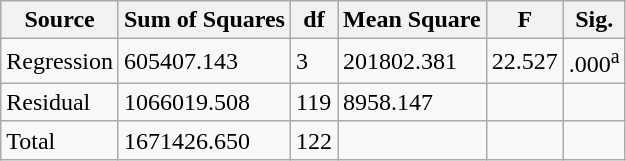<table class="wikitable">
<tr>
<th>Source</th>
<th>Sum of Squares</th>
<th>df</th>
<th>Mean Square</th>
<th>F</th>
<th>Sig.</th>
</tr>
<tr>
<td>Regression</td>
<td>605407.143</td>
<td>3</td>
<td>201802.381</td>
<td>22.527</td>
<td>.000<sup>a</sup></td>
</tr>
<tr>
<td>Residual</td>
<td> 1066019.508</td>
<td>119</td>
<td>8958.147</td>
<td></td>
<td></td>
</tr>
<tr>
<td>Total</td>
<td> 1671426.650</td>
<td>122</td>
<td></td>
<td></td>
<td></td>
</tr>
</table>
